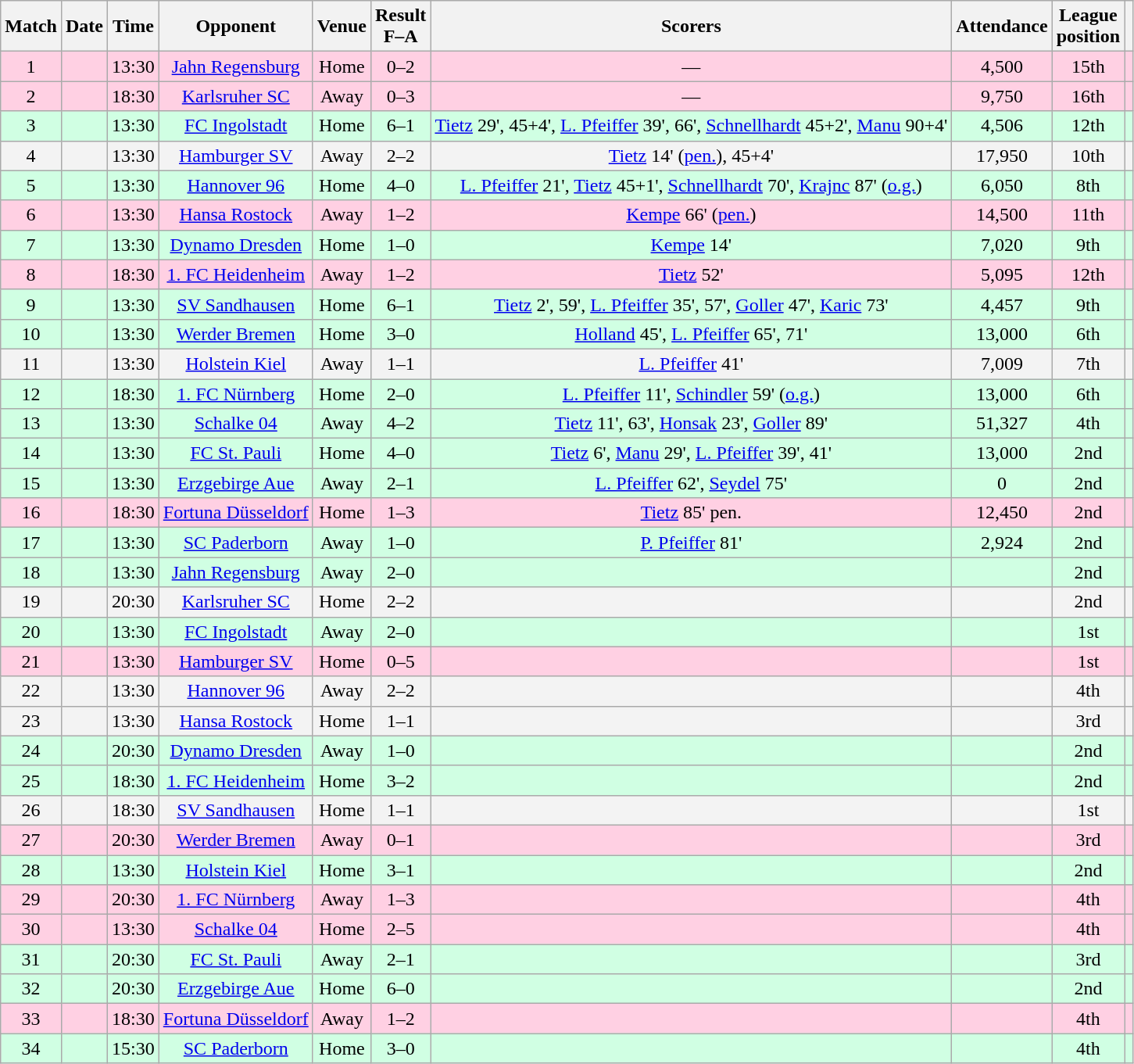<table class="wikitable sortable" style="text-align:center">
<tr>
<th>Match</th>
<th>Date</th>
<th>Time</th>
<th>Opponent</th>
<th>Venue</th>
<th>Result<br>F–A</th>
<th class="unsortable">Scorers</th>
<th>Attendance</th>
<th>League<br>position</th>
<th class="unsortable"></th>
</tr>
<tr bgcolor="#ffd0e3">
<td>1</td>
<td></td>
<td>13:30</td>
<td><a href='#'>Jahn Regensburg</a></td>
<td>Home</td>
<td>0–2</td>
<td>—</td>
<td>4,500</td>
<td>15th</td>
<td></td>
</tr>
<tr bgcolor="#ffd0e3">
<td>2</td>
<td></td>
<td>18:30</td>
<td><a href='#'>Karlsruher SC</a></td>
<td>Away</td>
<td>0–3</td>
<td>—</td>
<td>9,750</td>
<td>16th</td>
<td></td>
</tr>
<tr bgcolor="#d0ffe3">
<td>3</td>
<td></td>
<td>13:30</td>
<td><a href='#'>FC Ingolstadt</a></td>
<td>Home</td>
<td>6–1</td>
<td><a href='#'>Tietz</a> 29', 45+4', <a href='#'>L. Pfeiffer</a> 39', 66', <a href='#'>Schnellhardt</a> 45+2', <a href='#'>Manu</a> 90+4'</td>
<td>4,506</td>
<td>12th</td>
<td></td>
</tr>
<tr bgcolor="#f3f3f3">
<td>4</td>
<td></td>
<td>13:30</td>
<td><a href='#'>Hamburger SV</a></td>
<td>Away</td>
<td>2–2</td>
<td><a href='#'>Tietz</a> 14' (<a href='#'>pen.</a>), 45+4'</td>
<td>17,950</td>
<td>10th</td>
<td></td>
</tr>
<tr bgcolor="#d0ffe3">
<td>5</td>
<td></td>
<td>13:30</td>
<td><a href='#'>Hannover 96</a></td>
<td>Home</td>
<td>4–0</td>
<td><a href='#'>L. Pfeiffer</a> 21', <a href='#'>Tietz</a> 45+1', <a href='#'>Schnellhardt</a> 70', <a href='#'>Krajnc</a> 87' (<a href='#'>o.g.</a>)</td>
<td>6,050</td>
<td>8th</td>
<td></td>
</tr>
<tr bgcolor="#ffd0e3">
<td>6</td>
<td></td>
<td>13:30</td>
<td><a href='#'>Hansa Rostock</a></td>
<td>Away</td>
<td>1–2</td>
<td><a href='#'>Kempe</a> 66' (<a href='#'>pen.</a>)</td>
<td>14,500</td>
<td>11th</td>
<td></td>
</tr>
<tr bgcolor="#d0ffe3">
<td>7</td>
<td></td>
<td>13:30</td>
<td><a href='#'>Dynamo Dresden</a></td>
<td>Home</td>
<td>1–0</td>
<td><a href='#'>Kempe</a> 14'</td>
<td>7,020</td>
<td>9th</td>
<td></td>
</tr>
<tr bgcolor="#ffd0e3">
<td>8</td>
<td></td>
<td>18:30</td>
<td><a href='#'>1. FC Heidenheim</a></td>
<td>Away</td>
<td>1–2</td>
<td><a href='#'>Tietz</a> 52'</td>
<td>5,095</td>
<td>12th</td>
<td></td>
</tr>
<tr bgcolor="#d0ffe3">
<td>9</td>
<td></td>
<td>13:30</td>
<td><a href='#'>SV Sandhausen</a></td>
<td>Home</td>
<td>6–1</td>
<td><a href='#'>Tietz</a> 2', 59', <a href='#'>L. Pfeiffer</a> 35', 57', <a href='#'>Goller</a> 47', <a href='#'>Karic</a> 73'</td>
<td>4,457</td>
<td>9th</td>
<td></td>
</tr>
<tr bgcolor="#d0ffe3">
<td>10</td>
<td></td>
<td>13:30</td>
<td><a href='#'>Werder Bremen</a></td>
<td>Home</td>
<td>3–0</td>
<td><a href='#'>Holland</a> 45', <a href='#'>L. Pfeiffer</a> 65', 71'</td>
<td>13,000</td>
<td>6th</td>
<td></td>
</tr>
<tr bgcolor="#f3f3f3">
<td>11</td>
<td></td>
<td>13:30</td>
<td><a href='#'>Holstein Kiel</a></td>
<td>Away</td>
<td>1–1</td>
<td><a href='#'>L. Pfeiffer</a> 41'</td>
<td>7,009</td>
<td>7th</td>
<td></td>
</tr>
<tr bgcolor="#d0ffe3">
<td>12</td>
<td></td>
<td>18:30</td>
<td><a href='#'>1. FC Nürnberg</a></td>
<td>Home</td>
<td>2–0</td>
<td><a href='#'>L. Pfeiffer</a> 11', <a href='#'>Schindler</a> 59' (<a href='#'>o.g.</a>)</td>
<td>13,000</td>
<td>6th</td>
<td></td>
</tr>
<tr bgcolor="#d0ffe3">
<td>13</td>
<td></td>
<td>13:30</td>
<td><a href='#'>Schalke 04</a></td>
<td>Away</td>
<td>4–2</td>
<td><a href='#'>Tietz</a> 11', 63', <a href='#'>Honsak</a> 23', <a href='#'>Goller</a> 89'</td>
<td>51,327</td>
<td>4th</td>
<td></td>
</tr>
<tr bgcolor="#d0ffe3">
<td>14</td>
<td></td>
<td>13:30</td>
<td><a href='#'>FC St. Pauli</a></td>
<td>Home</td>
<td>4–0</td>
<td><a href='#'>Tietz</a> 6', <a href='#'>Manu</a> 29', <a href='#'>L. Pfeiffer</a> 39', 41'</td>
<td>13,000</td>
<td>2nd</td>
<td></td>
</tr>
<tr bgcolor="#d0ffe3">
<td>15</td>
<td></td>
<td>13:30</td>
<td><a href='#'>Erzgebirge Aue</a></td>
<td>Away</td>
<td>2–1</td>
<td><a href='#'>L. Pfeiffer</a> 62', <a href='#'>Seydel</a> 75'</td>
<td>0</td>
<td>2nd</td>
<td></td>
</tr>
<tr bgcolor="#ffd0e3">
<td>16</td>
<td></td>
<td>18:30</td>
<td><a href='#'>Fortuna Düsseldorf</a></td>
<td>Home</td>
<td>1–3</td>
<td><a href='#'>Tietz</a> 85' pen.</td>
<td>12,450</td>
<td>2nd</td>
<td></td>
</tr>
<tr bgcolor="#d0ffe3">
<td>17</td>
<td></td>
<td>13:30</td>
<td><a href='#'>SC Paderborn</a></td>
<td>Away</td>
<td>1–0</td>
<td><a href='#'>P. Pfeiffer</a> 81'</td>
<td>2,924</td>
<td>2nd</td>
<td></td>
</tr>
<tr bgcolor="#d0ffe3">
<td>18</td>
<td></td>
<td>13:30</td>
<td><a href='#'>Jahn Regensburg</a></td>
<td>Away</td>
<td>2–0</td>
<td></td>
<td></td>
<td>2nd</td>
<td></td>
</tr>
<tr bgcolor="#f3f3f3">
<td>19</td>
<td></td>
<td>20:30</td>
<td><a href='#'>Karlsruher SC</a></td>
<td>Home</td>
<td>2–2</td>
<td></td>
<td></td>
<td>2nd</td>
<td></td>
</tr>
<tr bgcolor="#d0ffe3">
<td>20</td>
<td></td>
<td>13:30</td>
<td><a href='#'>FC Ingolstadt</a></td>
<td>Away</td>
<td>2–0</td>
<td></td>
<td></td>
<td>1st</td>
<td></td>
</tr>
<tr bgcolor="#ffd0e3">
<td>21</td>
<td></td>
<td>13:30</td>
<td><a href='#'>Hamburger SV</a></td>
<td>Home</td>
<td>0–5</td>
<td></td>
<td></td>
<td>1st</td>
<td></td>
</tr>
<tr bgcolor="#f3f3f3">
<td>22</td>
<td></td>
<td>13:30</td>
<td><a href='#'>Hannover 96</a></td>
<td>Away</td>
<td>2–2</td>
<td></td>
<td></td>
<td>4th</td>
<td></td>
</tr>
<tr bgcolor="#f3f3f3">
<td>23</td>
<td></td>
<td>13:30</td>
<td><a href='#'>Hansa Rostock</a></td>
<td>Home</td>
<td>1–1</td>
<td></td>
<td></td>
<td>3rd</td>
<td></td>
</tr>
<tr bgcolor="#d0ffe3">
<td>24</td>
<td></td>
<td>20:30</td>
<td><a href='#'>Dynamo Dresden</a></td>
<td>Away</td>
<td>1–0</td>
<td></td>
<td></td>
<td>2nd</td>
<td></td>
</tr>
<tr bgcolor="#d0ffe3">
<td>25</td>
<td></td>
<td>18:30</td>
<td><a href='#'>1. FC Heidenheim</a></td>
<td>Home</td>
<td>3–2</td>
<td></td>
<td></td>
<td>2nd</td>
<td></td>
</tr>
<tr bgcolor="#f3f3f3">
<td>26</td>
<td></td>
<td>18:30</td>
<td><a href='#'>SV Sandhausen</a></td>
<td>Home</td>
<td>1–1</td>
<td></td>
<td></td>
<td>1st</td>
<td></td>
</tr>
<tr bgcolor="#ffd0e3">
<td>27</td>
<td></td>
<td>20:30</td>
<td><a href='#'>Werder Bremen</a></td>
<td>Away</td>
<td>0–1</td>
<td></td>
<td></td>
<td>3rd</td>
<td></td>
</tr>
<tr bgcolor="#d0ffe3">
<td>28</td>
<td></td>
<td>13:30</td>
<td><a href='#'>Holstein Kiel</a></td>
<td>Home</td>
<td>3–1</td>
<td></td>
<td></td>
<td>2nd</td>
<td></td>
</tr>
<tr bgcolor="#ffd0e3">
<td>29</td>
<td></td>
<td>20:30</td>
<td><a href='#'>1. FC Nürnberg</a></td>
<td>Away</td>
<td>1–3</td>
<td></td>
<td></td>
<td>4th</td>
<td></td>
</tr>
<tr bgcolor="#ffd0e3">
<td>30</td>
<td></td>
<td>13:30</td>
<td><a href='#'>Schalke 04</a></td>
<td>Home</td>
<td>2–5</td>
<td></td>
<td></td>
<td>4th</td>
<td></td>
</tr>
<tr bgcolor="#d0ffe3">
<td>31</td>
<td></td>
<td>20:30</td>
<td><a href='#'>FC St. Pauli</a></td>
<td>Away</td>
<td>2–1</td>
<td></td>
<td></td>
<td>3rd</td>
<td></td>
</tr>
<tr bgcolor="#d0ffe3">
<td>32</td>
<td></td>
<td>20:30</td>
<td><a href='#'>Erzgebirge Aue</a></td>
<td>Home</td>
<td>6–0</td>
<td></td>
<td></td>
<td>2nd</td>
<td></td>
</tr>
<tr bgcolor="#ffd0e3">
<td>33</td>
<td></td>
<td>18:30</td>
<td><a href='#'>Fortuna Düsseldorf</a></td>
<td>Away</td>
<td>1–2</td>
<td></td>
<td></td>
<td>4th</td>
<td></td>
</tr>
<tr bgcolor="#d0ffe3">
<td>34</td>
<td></td>
<td>15:30</td>
<td><a href='#'>SC Paderborn</a></td>
<td>Home</td>
<td>3–0</td>
<td></td>
<td></td>
<td>4th</td>
<td></td>
</tr>
</table>
